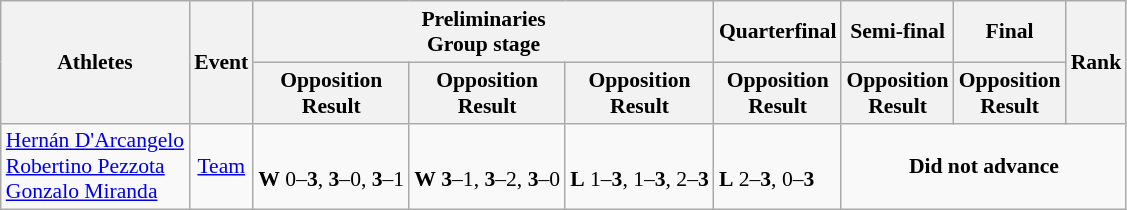<table class="wikitable" border="1" style="font-size:90%">
<tr>
<th rowspan=2>Athletes</th>
<th rowspan=2>Event</th>
<th colspan=3>Preliminaries<br>Group stage</th>
<th>Quarterfinal</th>
<th>Semi-final</th>
<th>Final</th>
<th rowspan=2>Rank</th>
</tr>
<tr>
<th>Opposition<br>Result</th>
<th>Opposition<br>Result</th>
<th>Opposition<br>Result</th>
<th>Opposition<br>Result</th>
<th>Opposition<br>Result</th>
<th>Opposition<br>Result</th>
</tr>
<tr>
<td><a href='#'>Hernán D'Arcangelo</a><br><a href='#'>Robertino Pezzota</a><br><a href='#'>Gonzalo Miranda</a></td>
<td align=center><a href='#'>Team</a></td>
<td><br><strong>W</strong> 0–<strong>3</strong>, <strong>3</strong>–0, <strong>3</strong>–1</td>
<td><br><strong>W</strong> <strong>3</strong>–1, <strong>3</strong>–2, <strong>3</strong>–0</td>
<td><br><strong>L</strong> 1–<strong>3</strong>, 1–<strong>3</strong>, 2–<strong>3</strong></td>
<td><br><strong>L</strong> 2–<strong>3</strong>, 0–<strong>3</strong></td>
<td align="center" colspan="7"><strong>Did not advance</strong></td>
</tr>
</table>
